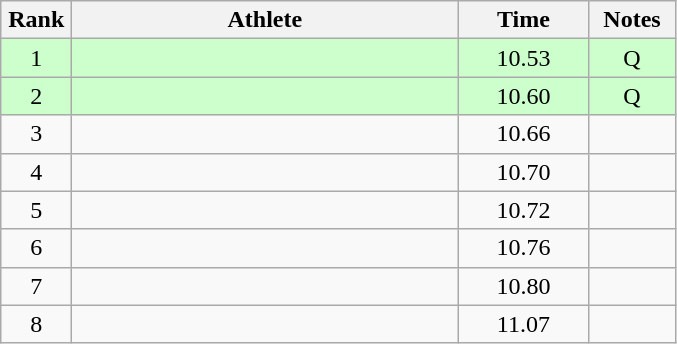<table class="wikitable" style="text-align:center">
<tr>
<th width=40>Rank</th>
<th width=250>Athlete</th>
<th width=80>Time</th>
<th width=50>Notes</th>
</tr>
<tr bgcolor="ccffcc">
<td>1</td>
<td align=left></td>
<td>10.53</td>
<td>Q</td>
</tr>
<tr bgcolor="ccffcc">
<td>2</td>
<td align=left></td>
<td>10.60</td>
<td>Q</td>
</tr>
<tr>
<td>3</td>
<td align=left></td>
<td>10.66</td>
<td></td>
</tr>
<tr>
<td>4</td>
<td align=left></td>
<td>10.70</td>
<td></td>
</tr>
<tr>
<td>5</td>
<td align=left></td>
<td>10.72</td>
<td></td>
</tr>
<tr>
<td>6</td>
<td align=left></td>
<td>10.76</td>
<td></td>
</tr>
<tr>
<td>7</td>
<td align=left></td>
<td>10.80</td>
<td></td>
</tr>
<tr>
<td>8</td>
<td align=left></td>
<td>11.07</td>
<td></td>
</tr>
</table>
